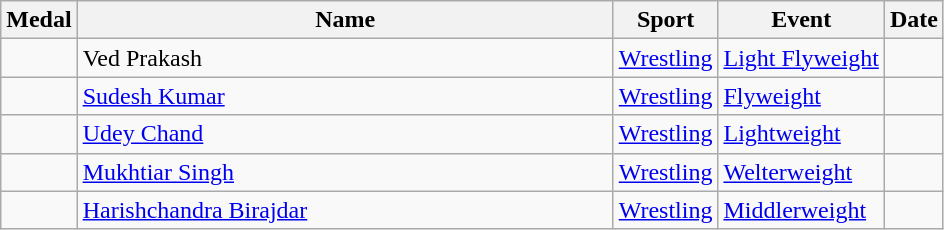<table class="wikitable sortable">
<tr>
<th>Medal</th>
<th width=350px>Name</th>
<th>Sport</th>
<th>Event</th>
<th>Date</th>
</tr>
<tr>
<td></td>
<td>Ved Prakash</td>
<td><a href='#'>Wrestling</a></td>
<td><a href='#'>Light Flyweight</a></td>
<td></td>
</tr>
<tr>
<td></td>
<td><a href='#'>Sudesh Kumar</a></td>
<td><a href='#'>Wrestling</a></td>
<td><a href='#'>Flyweight</a></td>
<td></td>
</tr>
<tr>
<td></td>
<td><a href='#'>Udey Chand</a></td>
<td><a href='#'>Wrestling</a></td>
<td><a href='#'>Lightweight</a></td>
<td></td>
</tr>
<tr>
<td></td>
<td><a href='#'>Mukhtiar Singh</a></td>
<td><a href='#'>Wrestling</a></td>
<td><a href='#'>Welterweight</a></td>
<td></td>
</tr>
<tr>
<td></td>
<td><a href='#'>Harishchandra Birajdar</a></td>
<td><a href='#'>Wrestling</a></td>
<td><a href='#'>Middlerweight</a></td>
<td></td>
</tr>
</table>
